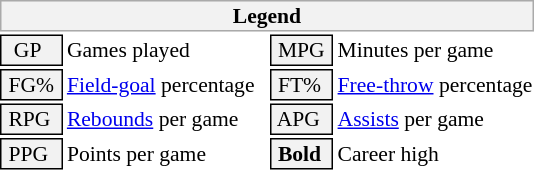<table class="toccolours" style="font-size: 90%; white-space: nowrap;">
<tr>
<th colspan="6" style="background:#f2f2f2; border:1px solid #aaa;">Legend</th>
</tr>
<tr>
<td style="background:#f2f2f2; border:1px solid black;">  GP</td>
<td>Games played</td>
<td style="background:#f2f2f2; border:1px solid black;"> MPG </td>
<td>Minutes per game</td>
</tr>
<tr>
<td style="background:#f2f2f2; border:1px solid black;"> FG% </td>
<td style="padding-right: 8px"><a href='#'>Field-goal</a> percentage</td>
<td style="background:#f2f2f2; border:1px solid black;"> FT% </td>
<td><a href='#'>Free-throw</a> percentage</td>
</tr>
<tr>
<td style="background:#f2f2f2; border:1px solid black;"> RPG </td>
<td><a href='#'>Rebounds</a> per game</td>
<td style="background:#f2f2f2; border:1px solid black;"> APG </td>
<td><a href='#'>Assists</a> per game</td>
</tr>
<tr>
<td style="background:#f2f2f2; border:1px solid black;"> PPG </td>
<td>Points per game</td>
<td style="background-color: #F2F2F2; border: 1px solid black"> <strong>Bold</strong> </td>
<td>Career high</td>
</tr>
<tr>
</tr>
</table>
